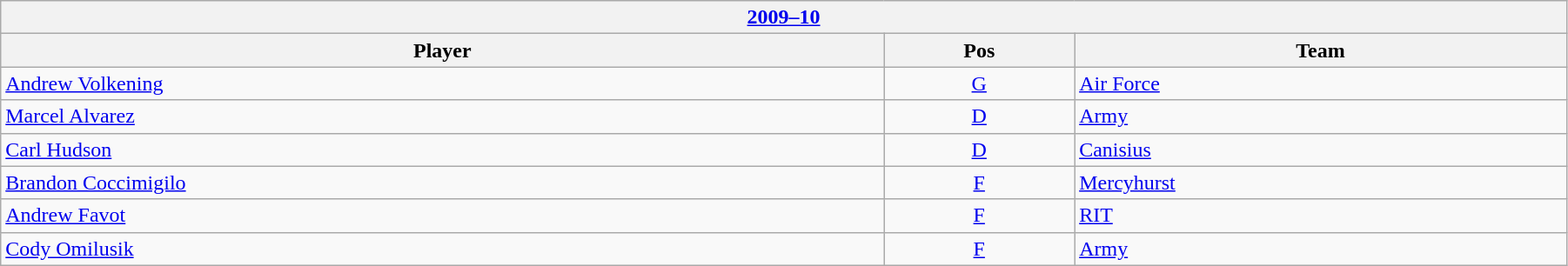<table class="wikitable" width=95%>
<tr>
<th colspan=3><a href='#'>2009–10</a></th>
</tr>
<tr>
<th>Player</th>
<th>Pos</th>
<th>Team</th>
</tr>
<tr>
<td><a href='#'>Andrew Volkening</a></td>
<td style="text-align:center;"><a href='#'>G</a></td>
<td><a href='#'>Air Force</a></td>
</tr>
<tr>
<td><a href='#'>Marcel Alvarez</a></td>
<td style="text-align:center;"><a href='#'>D</a></td>
<td><a href='#'>Army</a></td>
</tr>
<tr>
<td><a href='#'>Carl Hudson</a></td>
<td style="text-align:center;"><a href='#'>D</a></td>
<td><a href='#'>Canisius</a></td>
</tr>
<tr>
<td><a href='#'>Brandon Coccimigilo</a></td>
<td style="text-align:center;"><a href='#'>F</a></td>
<td><a href='#'>Mercyhurst</a></td>
</tr>
<tr>
<td><a href='#'>Andrew Favot</a></td>
<td style="text-align:center;"><a href='#'>F</a></td>
<td><a href='#'>RIT</a></td>
</tr>
<tr>
<td><a href='#'>Cody Omilusik</a></td>
<td style="text-align:center;"><a href='#'>F</a></td>
<td><a href='#'>Army</a></td>
</tr>
</table>
